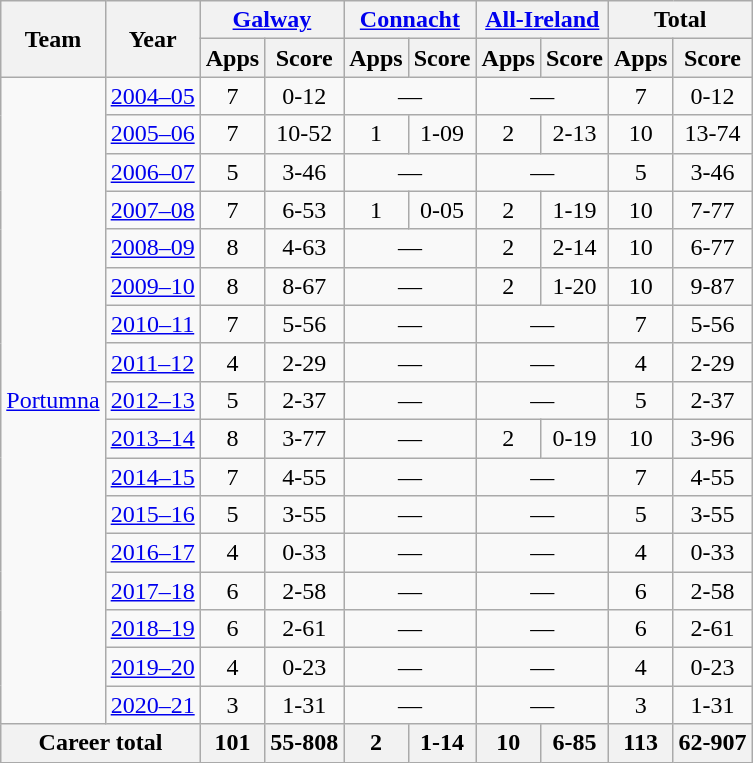<table class="wikitable" style="text-align:center">
<tr>
<th rowspan="2">Team</th>
<th rowspan="2">Year</th>
<th colspan="2"><a href='#'>Galway</a></th>
<th colspan="2"><a href='#'>Connacht</a></th>
<th colspan="2"><a href='#'>All-Ireland</a></th>
<th colspan="2">Total</th>
</tr>
<tr>
<th>Apps</th>
<th>Score</th>
<th>Apps</th>
<th>Score</th>
<th>Apps</th>
<th>Score</th>
<th>Apps</th>
<th>Score</th>
</tr>
<tr>
<td rowspan="17"><a href='#'>Portumna</a></td>
<td><a href='#'>2004–05</a></td>
<td>7</td>
<td>0-12</td>
<td colspan=2>—</td>
<td colspan=2>—</td>
<td>7</td>
<td>0-12</td>
</tr>
<tr>
<td><a href='#'>2005–06</a></td>
<td>7</td>
<td>10-52</td>
<td>1</td>
<td>1-09</td>
<td>2</td>
<td>2-13</td>
<td>10</td>
<td>13-74</td>
</tr>
<tr>
<td><a href='#'>2006–07</a></td>
<td>5</td>
<td>3-46</td>
<td colspan=2>—</td>
<td colspan=2>—</td>
<td>5</td>
<td>3-46</td>
</tr>
<tr>
<td><a href='#'>2007–08</a></td>
<td>7</td>
<td>6-53</td>
<td>1</td>
<td>0-05</td>
<td>2</td>
<td>1-19</td>
<td>10</td>
<td>7-77</td>
</tr>
<tr>
<td><a href='#'>2008–09</a></td>
<td>8</td>
<td>4-63</td>
<td colspan=2>—</td>
<td>2</td>
<td>2-14</td>
<td>10</td>
<td>6-77</td>
</tr>
<tr>
<td><a href='#'>2009–10</a></td>
<td>8</td>
<td>8-67</td>
<td colspan=2>—</td>
<td>2</td>
<td>1-20</td>
<td>10</td>
<td>9-87</td>
</tr>
<tr>
<td><a href='#'>2010–11</a></td>
<td>7</td>
<td>5-56</td>
<td colspan=2>—</td>
<td colspan=2>—</td>
<td>7</td>
<td>5-56</td>
</tr>
<tr>
<td><a href='#'>2011–12</a></td>
<td>4</td>
<td>2-29</td>
<td colspan=2>—</td>
<td colspan=2>—</td>
<td>4</td>
<td>2-29</td>
</tr>
<tr>
<td><a href='#'>2012–13</a></td>
<td>5</td>
<td>2-37</td>
<td colspan=2>—</td>
<td colspan=2>—</td>
<td>5</td>
<td>2-37</td>
</tr>
<tr>
<td><a href='#'>2013–14</a></td>
<td>8</td>
<td>3-77</td>
<td colspan=2>—</td>
<td>2</td>
<td>0-19</td>
<td>10</td>
<td>3-96</td>
</tr>
<tr>
<td><a href='#'>2014–15</a></td>
<td>7</td>
<td>4-55</td>
<td colspan=2>—</td>
<td colspan=2>—</td>
<td>7</td>
<td>4-55</td>
</tr>
<tr>
<td><a href='#'>2015–16</a></td>
<td>5</td>
<td>3-55</td>
<td colspan=2>—</td>
<td colspan=2>—</td>
<td>5</td>
<td>3-55</td>
</tr>
<tr>
<td><a href='#'>2016–17</a></td>
<td>4</td>
<td>0-33</td>
<td colspan=2>—</td>
<td colspan=2>—</td>
<td>4</td>
<td>0-33</td>
</tr>
<tr>
<td><a href='#'>2017–18</a></td>
<td>6</td>
<td>2-58</td>
<td colspan=2>—</td>
<td colspan=2>—</td>
<td>6</td>
<td>2-58</td>
</tr>
<tr>
<td><a href='#'>2018–19</a></td>
<td>6</td>
<td>2-61</td>
<td colspan=2>—</td>
<td colspan=2>—</td>
<td>6</td>
<td>2-61</td>
</tr>
<tr>
<td><a href='#'>2019–20</a></td>
<td>4</td>
<td>0-23</td>
<td colspan=2>—</td>
<td colspan=2>—</td>
<td>4</td>
<td>0-23</td>
</tr>
<tr>
<td><a href='#'>2020–21</a></td>
<td>3</td>
<td>1-31</td>
<td colspan=2>—</td>
<td colspan=2>—</td>
<td>3</td>
<td>1-31</td>
</tr>
<tr>
<th colspan="2">Career total</th>
<th>101</th>
<th>55-808</th>
<th>2</th>
<th>1-14</th>
<th>10</th>
<th>6-85</th>
<th>113</th>
<th>62-907</th>
</tr>
</table>
